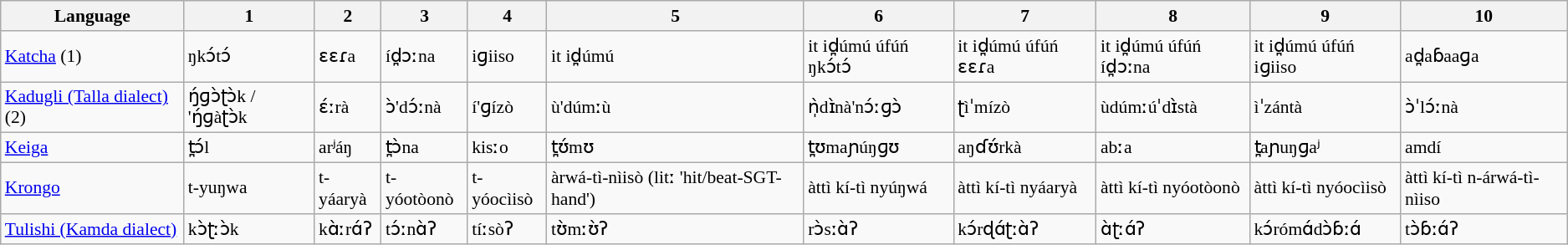<table class="wikitable sortable" | style="font-size: 90%">
<tr>
<th>Language</th>
<th>1</th>
<th>2</th>
<th>3</th>
<th>4</th>
<th>5</th>
<th>6</th>
<th>7</th>
<th>8</th>
<th>9</th>
<th>10</th>
</tr>
<tr>
<td><a href='#'>Katcha</a> (1)</td>
<td>ŋkɔ́tɔ́</td>
<td>ɛɛɾa</td>
<td>íd̪ɔːna</td>
<td>iɡiiso</td>
<td>it id̪úmú</td>
<td>it id̪úmú úfúń ŋkɔ́tɔ́</td>
<td>it id̪úmú úfúń ɛɛɾa</td>
<td>it id̪úmú úfúń íd̪ɔːna</td>
<td>it id̪úmú úfúń iɡiiso</td>
<td>ad̪aɓaaɡa</td>
</tr>
<tr>
<td><a href='#'>Kadugli (Talla dialect)</a> (2)</td>
<td>ŋ́ɡɔ̀ʈɔ̀k / 'ŋ́ɡàʈɔ̀k</td>
<td>ɛ́ːrà</td>
<td>ɔ̀'dɔ́ːnà</td>
<td>í'ɡízò</td>
<td>ù'dúmːù</td>
<td>ǹ̩dɪ̀nà'nɔ́ːɡɔ̀</td>
<td>ʈìˈmízò</td>
<td>ùdúmːúˈdɪ̀stà</td>
<td>ìˈzántà</td>
<td>ɔ̀ˈlɔ́ːnà</td>
</tr>
<tr>
<td><a href='#'>Keiga</a></td>
<td>t̪ɔ́l</td>
<td>arʲáŋ</td>
<td>t̪ɔ̀na</td>
<td>kisːo</td>
<td>t̪ʊ́mʊ</td>
<td>t̪ʊmaɲúŋɡʊ</td>
<td>aŋɗʊ́rkà</td>
<td>abːa</td>
<td>t̪aɲuŋɡaʲ</td>
<td>amdí</td>
</tr>
<tr>
<td><a href='#'>Krongo</a></td>
<td>t-yuŋwa</td>
<td>t-yáaryà</td>
<td>t-yóotòonò</td>
<td>t-yóocìisò</td>
<td>àrwá-tì-nìisò (litː 'hit/beat-SGT-hand')</td>
<td>àttì kí-tì nyúŋwá</td>
<td>àttì kí-tì nyáaryà</td>
<td>àttì kí-tì nyóotòonò</td>
<td>àttì kí-tì nyóocìisò</td>
<td>àttì kí-tì n-árwá-tì-nìiso</td>
</tr>
<tr>
<td><a href='#'>Tulishi (Kamda dialect)</a></td>
<td>kɔ̀ʈːɔ̀k</td>
<td>kɑ̀ːrɑ́ʔ</td>
<td>tɔ́ːnɑ̀ʔ</td>
<td>tíːsòʔ</td>
<td>tʊ̀mːʊ̀ʔ</td>
<td>rɔ̀sːɑ̀ʔ</td>
<td>kɔ́rɖɑ́ʈːɑ̀ʔ</td>
<td>ɑ̀ʈːɑ́ʔ</td>
<td>kɔ́rómɑ́dɔ̀ɓːɑ́</td>
<td>tɔ̀ɓːɑ́ʔ</td>
</tr>
</table>
